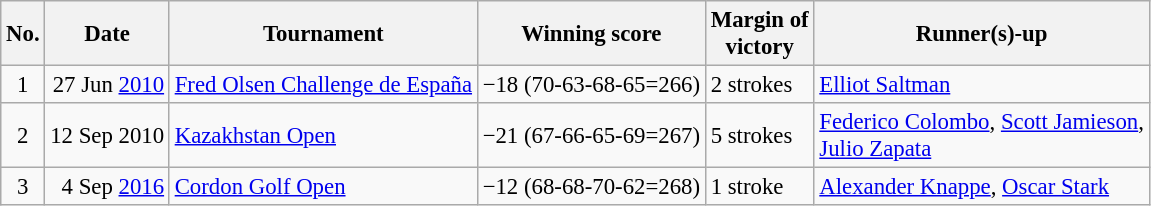<table class="wikitable" style="font-size:95%;">
<tr>
<th>No.</th>
<th>Date</th>
<th>Tournament</th>
<th>Winning score</th>
<th>Margin of<br>victory</th>
<th>Runner(s)-up</th>
</tr>
<tr>
<td align=center>1</td>
<td align=right>27 Jun <a href='#'>2010</a></td>
<td><a href='#'>Fred Olsen Challenge de España</a></td>
<td>−18 (70-63-68-65=266)</td>
<td>2 strokes</td>
<td> <a href='#'>Elliot Saltman</a></td>
</tr>
<tr>
<td align=center>2</td>
<td align=right>12 Sep 2010</td>
<td><a href='#'>Kazakhstan Open</a></td>
<td>−21 (67-66-65-69=267)</td>
<td>5 strokes</td>
<td> <a href='#'>Federico Colombo</a>,  <a href='#'>Scott Jamieson</a>,<br> <a href='#'>Julio Zapata</a></td>
</tr>
<tr>
<td align=center>3</td>
<td align=right>4 Sep <a href='#'>2016</a></td>
<td><a href='#'>Cordon Golf Open</a></td>
<td>−12 (68-68-70-62=268)</td>
<td>1 stroke</td>
<td> <a href='#'>Alexander Knappe</a>,  <a href='#'>Oscar Stark</a></td>
</tr>
</table>
